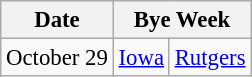<table class="wikitable" style="font-size:95%;">
<tr>
<th>Date</th>
<th colspan="2">Bye Week</th>
</tr>
<tr>
<td>October 29</td>
<td><a href='#'>Iowa</a></td>
<td><a href='#'>Rutgers</a></td>
</tr>
</table>
